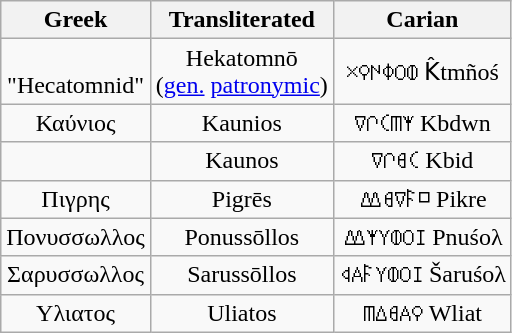<table class="wikitable" style="text-align:center; float:left; margin-right:1em;">
<tr>
<th>Greek</th>
<th>Transliterated</th>
<th>Carian</th>
</tr>
<tr>
<td><br>"Hecatomnid"</td>
<td>Hekatomnō<br>(<a href='#'>gen.</a> <a href='#'>patronymic</a>)</td>
<td>𐊴𐊭𐊪𐊳𐊫𐊸 K̂tmñoś</td>
</tr>
<tr>
<td>Καύνιος</td>
<td>Kaunios</td>
<td>𐊼𐊬𐊢𐊿𐊵 Kbdwn</td>
</tr>
<tr>
<td></td>
<td>Kaunos</td>
<td>𐊼𐊬𐊹𐊢 Kbid</td>
</tr>
<tr>
<td>Πιγρης</td>
<td>Pigrēs</td>
<td>𐊷𐊹𐊼𐊥𐊺 Pikre</td>
</tr>
<tr>
<td>Πονυσσωλλος</td>
<td>Ponussōllos</td>
<td>𐊷𐊵𐊲𐊸𐊫𐊦 Pnuśoλ</td>
</tr>
<tr>
<td>Σαρυσσωλλος</td>
<td>Sarussōllos</td>
<td>𐊮𐊠𐊥𐊲𐊸𐊫𐊦 Šaruśoλ</td>
</tr>
<tr>
<td>Υλιατος</td>
<td>Uliatos</td>
<td>𐊿𐊣𐊹𐊠𐊭 Wliat</td>
</tr>
</table>
